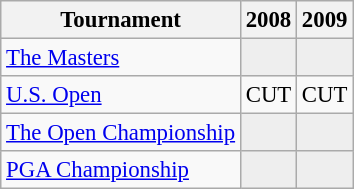<table class="wikitable" style="font-size:95%;text-align:center;">
<tr>
<th>Tournament</th>
<th>2008</th>
<th>2009</th>
</tr>
<tr>
<td align=left><a href='#'>The Masters</a></td>
<td style="background:#eeeeee;"></td>
<td style="background:#eeeeee;"></td>
</tr>
<tr>
<td align=left><a href='#'>U.S. Open</a></td>
<td>CUT</td>
<td>CUT</td>
</tr>
<tr>
<td align=left><a href='#'>The Open Championship</a></td>
<td style="background:#eeeeee;"></td>
<td style="background:#eeeeee;"></td>
</tr>
<tr>
<td align=left><a href='#'>PGA Championship</a></td>
<td style="background:#eeeeee;"></td>
<td style="background:#eeeeee;"></td>
</tr>
</table>
